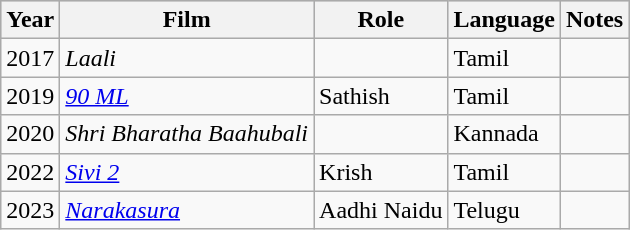<table class="wikitable">
<tr style="background:#cccccf; text-align:center;">
<th>Year</th>
<th>Film</th>
<th>Role</th>
<th>Language</th>
<th>Notes</th>
</tr>
<tr>
<td>2017</td>
<td><em>Laali</em></td>
<td></td>
<td>Tamil</td>
<td></td>
</tr>
<tr>
<td>2019</td>
<td><em><a href='#'>90 ML</a></em></td>
<td>Sathish</td>
<td>Tamil</td>
<td></td>
</tr>
<tr>
<td>2020</td>
<td><em>Shri Bharatha Baahubali</em></td>
<td></td>
<td>Kannada</td>
<td></td>
</tr>
<tr>
<td>2022</td>
<td><em><a href='#'>Sivi 2</a></em></td>
<td>Krish</td>
<td>Tamil</td>
<td></td>
</tr>
<tr>
<td>2023</td>
<td><em><a href='#'>Narakasura</a></em></td>
<td>Aadhi Naidu</td>
<td>Telugu</td>
<td></td>
</tr>
</table>
